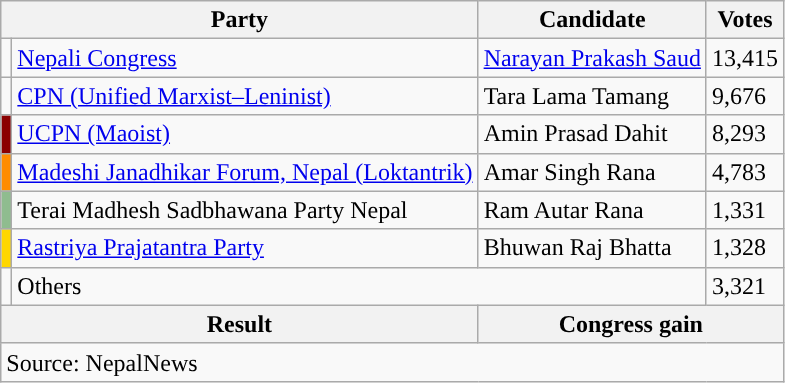<table class="wikitable">
<tr>
<th colspan="2">Party</th>
<th>Candidate</th>
<th>Votes</th>
</tr>
<tr>
<td style="background-color:"></td>
<td><a href='#'>Nepali Congress</a></td>
<td><a href='#'>Narayan Prakash Saud</a></td>
<td>13,415</td>
</tr>
<tr>
<td style="background-color:"></td>
<td><a href='#'>CPN (Unified Marxist–Leninist)</a></td>
<td>Tara Lama Tamang</td>
<td>9,676</td>
</tr>
<tr>
<td style="background-color:darkred"></td>
<td><a href='#'>UCPN (Maoist)</a></td>
<td>Amin Prasad Dahit</td>
<td>8,293</td>
</tr>
<tr>
<td style="background-color:darkorange"></td>
<td><a href='#'>Madeshi Janadhikar Forum, Nepal (Loktantrik)</a></td>
<td>Amar Singh Rana</td>
<td>4,783</td>
</tr>
<tr>
<td style="background-color:darkseagreen"></td>
<td>Terai Madhesh Sadbhawana Party Nepal</td>
<td>Ram Autar Rana</td>
<td>1,331</td>
</tr>
<tr>
<td style="background-color:gold"></td>
<td><a href='#'>Rastriya Prajatantra Party</a></td>
<td>Bhuwan Raj Bhatta</td>
<td>1,328</td>
</tr>
<tr>
<td></td>
<td colspan="2">Others</td>
<td>3,321</td>
</tr>
<tr>
<th colspan="2">Result</th>
<th colspan="2">Congress gain</th>
</tr>
<tr>
<td colspan="4">Source: NepalNews</td>
</tr>
</table>
